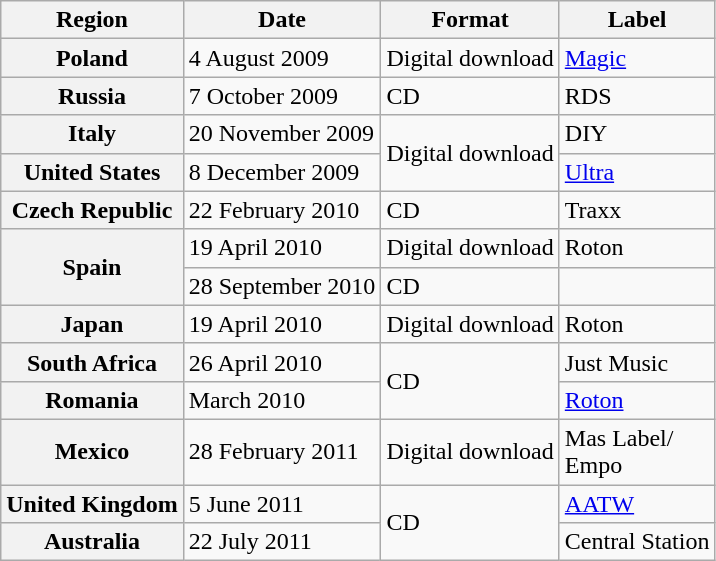<table class="wikitable plainrowheaders unsortable">
<tr>
<th>Region</th>
<th>Date</th>
<th>Format</th>
<th>Label</th>
</tr>
<tr>
<th scope="row">Poland</th>
<td>4 August 2009</td>
<td>Digital download</td>
<td><a href='#'>Magic</a></td>
</tr>
<tr>
<th scope="row">Russia</th>
<td>7 October 2009</td>
<td>CD</td>
<td>RDS</td>
</tr>
<tr>
<th scope="row">Italy</th>
<td>20 November 2009</td>
<td rowspan="2">Digital download</td>
<td>DIY</td>
</tr>
<tr>
<th scope="row">United States</th>
<td>8 December 2009</td>
<td><a href='#'>Ultra</a></td>
</tr>
<tr>
<th scope="row">Czech Republic</th>
<td>22 February 2010</td>
<td>CD</td>
<td>Traxx</td>
</tr>
<tr>
<th scope="row" rowspan="2">Spain</th>
<td>19 April 2010</td>
<td>Digital download</td>
<td>Roton</td>
</tr>
<tr>
<td>28 September 2010</td>
<td>CD</td>
<td></td>
</tr>
<tr>
<th scope="row">Japan</th>
<td>19 April 2010</td>
<td>Digital download</td>
<td>Roton</td>
</tr>
<tr>
<th scope="row">South Africa</th>
<td>26 April 2010</td>
<td rowspan="2">CD</td>
<td>Just Music</td>
</tr>
<tr>
<th scope="row">Romania</th>
<td>March 2010</td>
<td><a href='#'>Roton</a></td>
</tr>
<tr>
<th scope="row">Mexico</th>
<td>28 February 2011</td>
<td>Digital download</td>
<td>Mas Label/<br>Empo</td>
</tr>
<tr>
<th scope="row">United Kingdom</th>
<td>5 June 2011</td>
<td rowspan="2">CD</td>
<td><a href='#'>AATW</a></td>
</tr>
<tr>
<th scope="row">Australia</th>
<td>22 July 2011</td>
<td>Central Station</td>
</tr>
</table>
